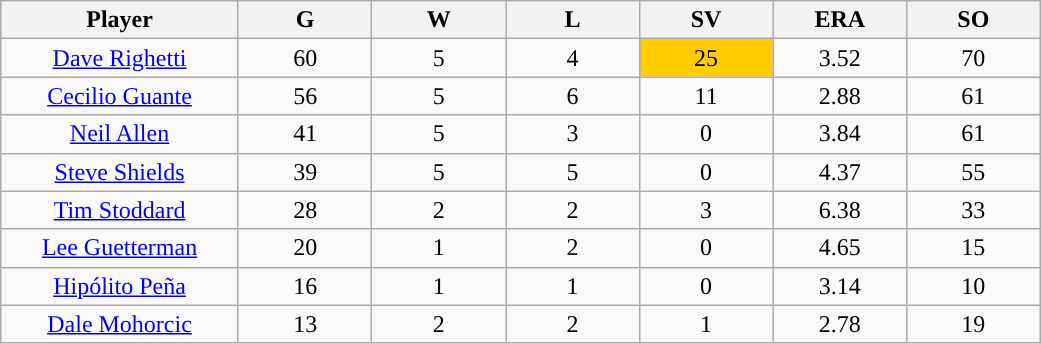<table class="wikitable sortable">
<tr>
<th bgcolor="#DDDDFF" width="16%">Player</th>
<th bgcolor="#DDDDFF" width="9%">G</th>
<th bgcolor="#DDDDFF" width="9%">W</th>
<th bgcolor="#DDDDFF" width="9%">L</th>
<th bgcolor="#DDDDFF" width="9%">SV</th>
<th bgcolor="#DDDDFF" width="9%">ERA</th>
<th bgcolor="#DDDDFF" width="9%">SO</th>
</tr>
<tr align="center">
<td><a href='#'>Dave Righetti</a></td>
<td>60</td>
<td>5</td>
<td>4</td>
<td style="background:#fc0;">25</td>
<td>3.52</td>
<td>70</td>
</tr>
<tr align="center">
<td><a href='#'>Cecilio Guante</a></td>
<td>56</td>
<td>5</td>
<td>6</td>
<td>11</td>
<td>2.88</td>
<td>61</td>
</tr>
<tr align="center">
<td><a href='#'>Neil Allen</a></td>
<td>41</td>
<td>5</td>
<td>3</td>
<td>0</td>
<td>3.84</td>
<td>61</td>
</tr>
<tr align="center">
<td><a href='#'>Steve Shields</a></td>
<td>39</td>
<td>5</td>
<td>5</td>
<td>0</td>
<td>4.37</td>
<td>55</td>
</tr>
<tr align="center">
<td><a href='#'>Tim Stoddard</a></td>
<td>28</td>
<td>2</td>
<td>2</td>
<td>3</td>
<td>6.38</td>
<td>33</td>
</tr>
<tr align="center">
<td><a href='#'>Lee Guetterman</a></td>
<td>20</td>
<td>1</td>
<td>2</td>
<td>0</td>
<td>4.65</td>
<td>15</td>
</tr>
<tr align="center">
<td><a href='#'>Hipólito Peña</a></td>
<td>16</td>
<td>1</td>
<td>1</td>
<td>0</td>
<td>3.14</td>
<td>10</td>
</tr>
<tr align="center">
<td><a href='#'>Dale Mohorcic</a></td>
<td>13</td>
<td>2</td>
<td>2</td>
<td>1</td>
<td>2.78</td>
<td>19</td>
</tr>
</table>
